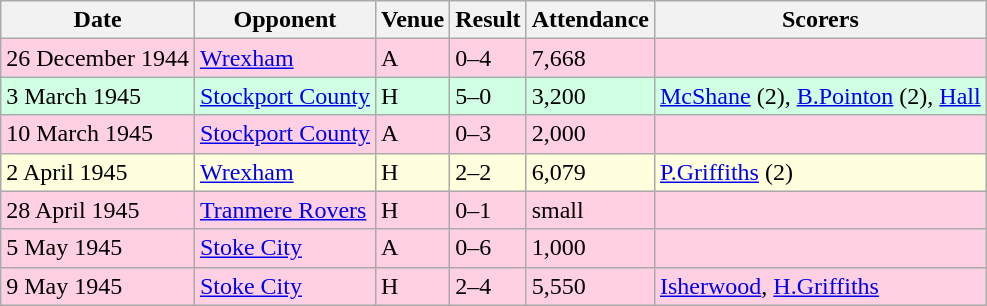<table class="wikitable">
<tr>
<th>Date</th>
<th>Opponent</th>
<th>Venue</th>
<th>Result</th>
<th>Attendance</th>
<th>Scorers</th>
</tr>
<tr style="background:#ffd0e3;">
<td>26 December 1944</td>
<td><a href='#'>Wrexham</a></td>
<td>A</td>
<td>0–4</td>
<td>7,668</td>
<td></td>
</tr>
<tr style="background-color: #d0ffe3;">
<td>3 March 1945</td>
<td><a href='#'>Stockport County</a></td>
<td>H</td>
<td>5–0</td>
<td>3,200</td>
<td><a href='#'>McShane</a> (2), <a href='#'>B.Pointon</a> (2), <a href='#'>Hall</a></td>
</tr>
<tr style="background:#ffd0e3;">
<td>10 March 1945</td>
<td><a href='#'>Stockport County</a></td>
<td>A</td>
<td>0–3</td>
<td>2,000</td>
<td></td>
</tr>
<tr style="background:#ffd;">
<td>2 April 1945</td>
<td><a href='#'>Wrexham</a></td>
<td>H</td>
<td>2–2</td>
<td>6,079</td>
<td><a href='#'>P.Griffiths</a> (2)</td>
</tr>
<tr style="background:#ffd0e3;">
<td>28 April 1945</td>
<td><a href='#'>Tranmere Rovers</a></td>
<td>H</td>
<td>0–1</td>
<td>small</td>
<td></td>
</tr>
<tr style="background:#ffd0e3;">
<td>5 May 1945</td>
<td><a href='#'>Stoke City</a></td>
<td>A</td>
<td>0–6</td>
<td>1,000</td>
<td></td>
</tr>
<tr style="background:#ffd0e3;">
<td>9 May 1945</td>
<td><a href='#'>Stoke City</a></td>
<td>H</td>
<td>2–4</td>
<td>5,550</td>
<td><a href='#'>Isherwood</a>, <a href='#'>H.Griffiths</a></td>
</tr>
</table>
